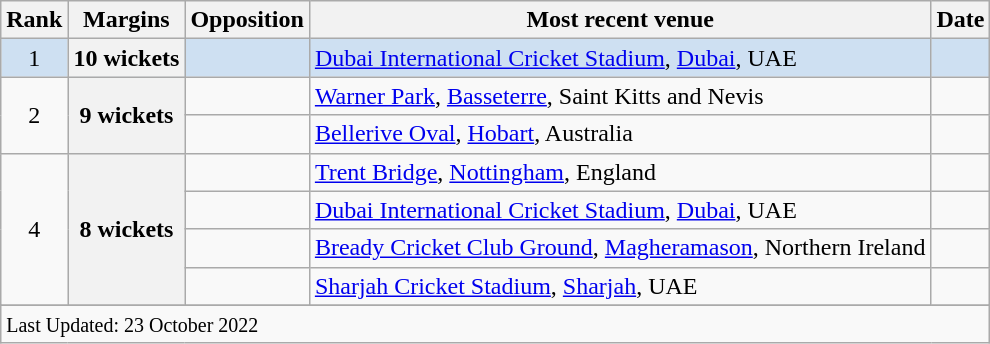<table class="wikitable plainrowheaders sortable">
<tr>
<th scope=col>Rank</th>
<th scope=col>Margins</th>
<th scope=col>Opposition</th>
<th scope=col>Most recent venue</th>
<th scope=col>Date</th>
</tr>
<tr bgcolor=#cee0f2>
<td align=center>1</td>
<th scope=row style=text-align:center>10 wickets</th>
<td></td>
<td><a href='#'>Dubai International Cricket Stadium</a>, <a href='#'>Dubai</a>, UAE</td>
<td></td>
</tr>
<tr>
<td align=center rowspan=2>2</td>
<th scope=row style=text-align:center rowspan=2>9 wickets</th>
<td></td>
<td><a href='#'>Warner Park</a>, <a href='#'>Basseterre</a>, Saint Kitts and Nevis</td>
<td></td>
</tr>
<tr>
<td></td>
<td><a href='#'>Bellerive Oval</a>, <a href='#'>Hobart</a>, Australia</td>
<td></td>
</tr>
<tr>
<td align=center rowspan=4>4</td>
<th scope=row style=text-align:center rowspan=4>8 wickets</th>
<td></td>
<td><a href='#'>Trent Bridge</a>, <a href='#'>Nottingham</a>, England</td>
<td> </td>
</tr>
<tr>
<td></td>
<td><a href='#'>Dubai International Cricket Stadium</a>, <a href='#'>Dubai</a>, UAE</td>
<td></td>
</tr>
<tr>
<td></td>
<td><a href='#'>Bready Cricket Club Ground</a>, <a href='#'>Magheramason</a>, Northern Ireland</td>
<td></td>
</tr>
<tr>
<td></td>
<td><a href='#'>Sharjah Cricket Stadium</a>, <a href='#'>Sharjah</a>, UAE</td>
<td></td>
</tr>
<tr>
</tr>
<tr class=sortbottom>
<td colspan=5><small>Last Updated: 23 October 2022</small></td>
</tr>
</table>
